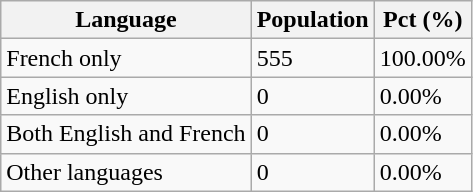<table class="wikitable">
<tr>
<th>Language</th>
<th>Population</th>
<th>Pct (%)</th>
</tr>
<tr>
<td>French only</td>
<td>555</td>
<td>100.00%</td>
</tr>
<tr>
<td>English only</td>
<td>0</td>
<td>0.00%</td>
</tr>
<tr>
<td>Both English and French</td>
<td>0</td>
<td>0.00%</td>
</tr>
<tr>
<td>Other languages</td>
<td>0</td>
<td>0.00%</td>
</tr>
</table>
